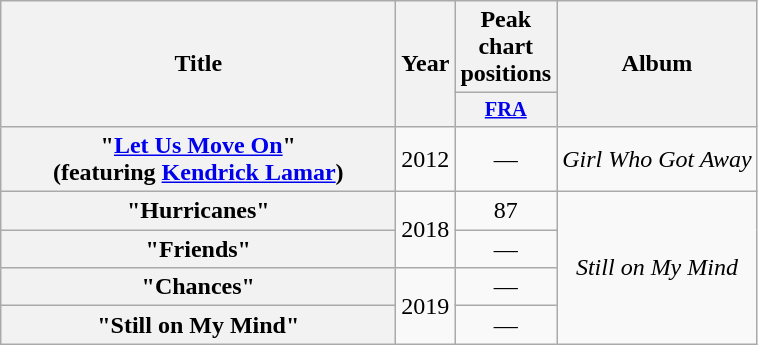<table class="wikitable plainrowheaders" style="text-align:center;">
<tr>
<th scope="col" rowspan="2" style="width:16em;">Title</th>
<th scope="col" rowspan="2" style="width:1em;">Year</th>
<th scope="col" colspan="1">Peak chart positions</th>
<th scope="col" rowspan="2">Album</th>
</tr>
<tr>
<th scope="col" style="width:3em;font-size:85%;"><a href='#'>FRA</a><br></th>
</tr>
<tr>
<th scope="row">"<a href='#'>Let Us Move On</a>"<br><span>(featuring <a href='#'>Kendrick Lamar</a>)</span></th>
<td>2012</td>
<td>—</td>
<td><em>Girl Who Got Away</em></td>
</tr>
<tr>
<th scope="row">"Hurricanes"</th>
<td rowspan="2">2018</td>
<td>87</td>
<td rowspan="4"><em>Still on My Mind</em></td>
</tr>
<tr>
<th scope="row">"Friends"</th>
<td>—</td>
</tr>
<tr>
<th scope="row">"Chances"</th>
<td rowspan="2">2019</td>
<td>—</td>
</tr>
<tr>
<th scope="row">"Still on My Mind"</th>
<td>—</td>
</tr>
</table>
